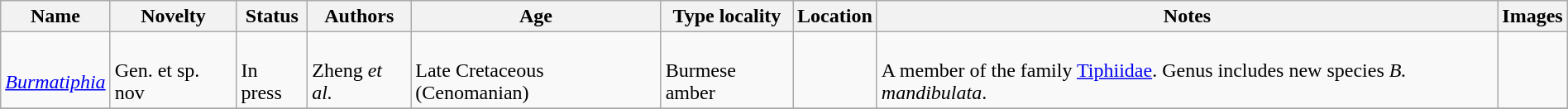<table class="wikitable sortable" align="center" width="100%">
<tr>
<th>Name</th>
<th>Novelty</th>
<th>Status</th>
<th>Authors</th>
<th>Age</th>
<th>Type locality</th>
<th>Location</th>
<th>Notes</th>
<th>Images</th>
</tr>
<tr>
<td><br><em><a href='#'>Burmatiphia</a></em></td>
<td><br>Gen. et sp. nov</td>
<td><br>In press</td>
<td><br>Zheng <em>et al.</em></td>
<td><br>Late Cretaceous (Cenomanian)</td>
<td><br>Burmese amber</td>
<td><br></td>
<td><br>A member of the family <a href='#'>Tiphiidae</a>. Genus includes new species <em>B. mandibulata</em>.</td>
<td></td>
</tr>
<tr>
</tr>
</table>
